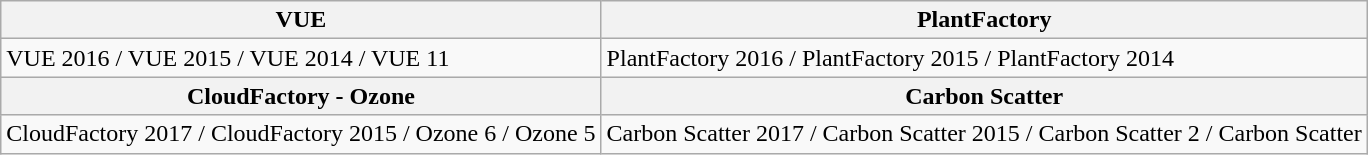<table class="wikitable">
<tr>
<th><strong>VUE</strong></th>
<th><strong>PlantFactory</strong></th>
</tr>
<tr>
<td>VUE 2016 / VUE 2015 / VUE 2014 / VUE 11</td>
<td>PlantFactory 2016 / PlantFactory 2015 / PlantFactory 2014</td>
</tr>
<tr>
<th><strong>CloudFactory - Ozone</strong></th>
<th><strong>Carbon Scatter</strong></th>
</tr>
<tr>
<td>CloudFactory 2017 / CloudFactory 2015 / Ozone 6 / Ozone 5</td>
<td>Carbon Scatter 2017 / Carbon Scatter 2015 / Carbon Scatter 2 / Carbon Scatter</td>
</tr>
</table>
